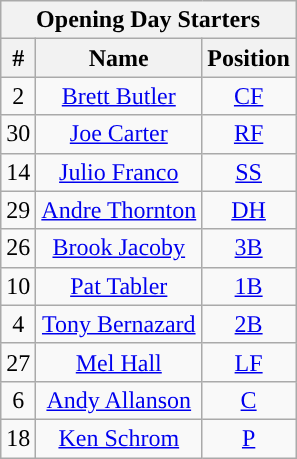<table class="wikitable" style="text-align:center">
<tr>
<th colspan="3">Opening Day Starters</th>
</tr>
<tr>
<th>#</th>
<th>Name</th>
<th>Position</th>
</tr>
<tr>
<td>2</td>
<td><a href='#'>Brett Butler</a></td>
<td><a href='#'>CF</a></td>
</tr>
<tr>
<td>30</td>
<td><a href='#'>Joe Carter</a></td>
<td><a href='#'>RF</a></td>
</tr>
<tr>
<td>14</td>
<td><a href='#'>Julio Franco</a></td>
<td><a href='#'>SS</a></td>
</tr>
<tr>
<td>29</td>
<td><a href='#'>Andre Thornton</a></td>
<td><a href='#'>DH</a></td>
</tr>
<tr>
<td>26</td>
<td><a href='#'>Brook Jacoby</a></td>
<td><a href='#'>3B</a></td>
</tr>
<tr>
<td>10</td>
<td><a href='#'>Pat Tabler</a></td>
<td><a href='#'>1B</a></td>
</tr>
<tr>
<td>4</td>
<td><a href='#'>Tony Bernazard</a></td>
<td><a href='#'>2B</a></td>
</tr>
<tr>
<td>27</td>
<td><a href='#'>Mel Hall</a></td>
<td><a href='#'>LF</a></td>
</tr>
<tr>
<td>6</td>
<td><a href='#'>Andy Allanson</a></td>
<td><a href='#'>C</a></td>
</tr>
<tr>
<td>18</td>
<td><a href='#'>Ken Schrom</a></td>
<td><a href='#'>P</a></td>
</tr>
</table>
